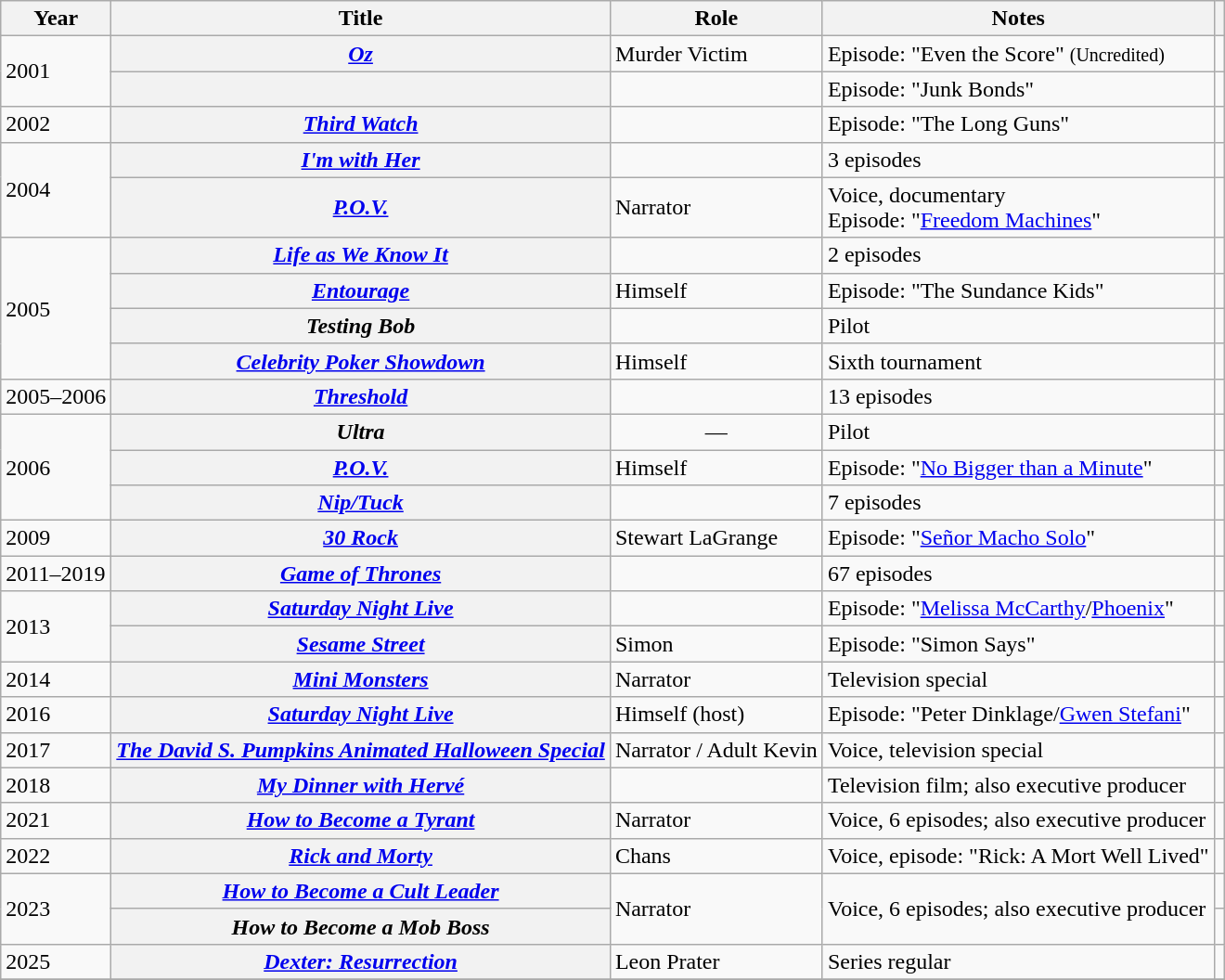<table class="wikitable plainrowheaders sortable">
<tr>
<th scope="col">Year</th>
<th scope="col">Title</th>
<th scope="col">Role</th>
<th scope="col" class="unsortable">Notes</th>
<th scope="col" class="unsortable"></th>
</tr>
<tr>
<td rowspan="2">2001</td>
<th scope="row"><em><a href='#'>Oz</a></em></th>
<td>Murder Victim</td>
<td>Episode: "Even the Score" <small>(Uncredited)</small></td>
<td style="text-align:center;"></td>
</tr>
<tr>
<th scope="row"><em></em></th>
<td></td>
<td>Episode: "Junk Bonds"</td>
<td style="text-align:center;"></td>
</tr>
<tr>
<td>2002</td>
<th scope="row"><em><a href='#'>Third Watch</a></em></th>
<td></td>
<td>Episode: "The Long Guns"</td>
<td style="text-align:center;"></td>
</tr>
<tr>
<td rowspan="2">2004</td>
<th scope="row"><em><a href='#'>I'm with Her</a></em></th>
<td></td>
<td>3 episodes</td>
<td style="text-align:center;"></td>
</tr>
<tr>
<th scope="row"><em><a href='#'>P.O.V.</a></em></th>
<td>Narrator</td>
<td>Voice, documentary<br>Episode: "<a href='#'>Freedom Machines</a>"</td>
<td style="text-align:center;"></td>
</tr>
<tr>
<td rowspan="4">2005</td>
<th scope="row"><em><a href='#'>Life as We Know It</a></em></th>
<td></td>
<td>2 episodes</td>
<td style="text-align:center;"></td>
</tr>
<tr>
<th scope="row"><em><a href='#'>Entourage</a></em></th>
<td>Himself</td>
<td>Episode: "The Sundance Kids"</td>
<td style="text-align:center;"></td>
</tr>
<tr>
<th scope="row"><em>Testing Bob</em></th>
<td></td>
<td>Pilot</td>
<td style="text-align:center;"></td>
</tr>
<tr>
<th scope="row"><em><a href='#'>Celebrity Poker Showdown</a></em></th>
<td>Himself</td>
<td>Sixth tournament</td>
<td style="text-align:center;"></td>
</tr>
<tr>
<td>2005–2006</td>
<th scope="row"><em><a href='#'>Threshold</a></em></th>
<td></td>
<td>13 episodes</td>
<td style="text-align:center;"></td>
</tr>
<tr>
<td rowspan="3">2006</td>
<th scope="row"><em>Ultra</em></th>
<td align="center">—</td>
<td>Pilot</td>
<td style="text-align:center;"></td>
</tr>
<tr>
<th scope="row"><em><a href='#'>P.O.V.</a></em></th>
<td>Himself</td>
<td>Episode: "<a href='#'>No Bigger than a Minute</a>"</td>
<td style="text-align:center;"></td>
</tr>
<tr>
<th scope="row"><em><a href='#'>Nip/Tuck</a></em></th>
<td></td>
<td>7 episodes</td>
<td style="text-align:center;"></td>
</tr>
<tr>
<td>2009</td>
<th scope="row"><em><a href='#'>30 Rock</a></em></th>
<td>Stewart LaGrange</td>
<td>Episode: "<a href='#'>Señor Macho Solo</a>"</td>
<td style="text-align:center;"></td>
</tr>
<tr>
<td>2011–2019</td>
<th scope="row"><em><a href='#'>Game of Thrones</a></em></th>
<td></td>
<td>67 episodes</td>
<td style="text-align:center;"></td>
</tr>
<tr>
<td rowspan="2">2013</td>
<th scope="row"><em><a href='#'>Saturday Night Live</a></em></th>
<td></td>
<td>Episode: "<a href='#'>Melissa McCarthy</a>/<a href='#'>Phoenix</a>"</td>
<td style="text-align:center;"></td>
</tr>
<tr>
<th scope="row"><em><a href='#'>Sesame Street</a></em></th>
<td>Simon</td>
<td>Episode: "Simon Says"</td>
<td style="text-align:center;"></td>
</tr>
<tr>
<td>2014</td>
<th scope="row"><em><a href='#'>Mini Monsters</a></em></th>
<td>Narrator</td>
<td>Television special</td>
<td style="text-align:center;"></td>
</tr>
<tr>
<td>2016</td>
<th scope="row"><em><a href='#'>Saturday Night Live</a></em></th>
<td>Himself (host)</td>
<td>Episode: "Peter Dinklage/<a href='#'>Gwen Stefani</a>"</td>
<td style="text-align:center;"></td>
</tr>
<tr>
<td>2017</td>
<th scope="row"><em><a href='#'>The David S. Pumpkins Animated Halloween Special</a></em></th>
<td>Narrator / Adult Kevin</td>
<td>Voice, television special</td>
<td style="text-align:center;"></td>
</tr>
<tr>
<td>2018</td>
<th scope="row"><em><a href='#'>My Dinner with Hervé</a></em></th>
<td></td>
<td>Television film; also executive producer</td>
<td style="text-align:center;"></td>
</tr>
<tr>
<td>2021</td>
<th scope="row"><em><a href='#'>How to Become a Tyrant</a></em></th>
<td>Narrator</td>
<td>Voice, 6 episodes; also executive producer</td>
<td style="text-align:center;"></td>
</tr>
<tr>
<td>2022</td>
<th scope="row"><em><a href='#'>Rick and Morty</a></em></th>
<td>Chans</td>
<td>Voice, episode: "Rick: A Mort Well Lived"</td>
<td style="text-align:center;"></td>
</tr>
<tr>
<td rowspan="2">2023</td>
<th scope="row"><em><a href='#'>How to Become a Cult Leader</a></em></th>
<td rowspan="2">Narrator</td>
<td rowspan="2">Voice, 6 episodes; also executive producer</td>
<td></td>
</tr>
<tr>
<th scope="row"><em>How to Become a Mob Boss</em></th>
<td></td>
</tr>
<tr>
<td>2025</td>
<th scope="row"><em><a href='#'>Dexter: Resurrection</a></em></th>
<td>Leon Prater</td>
<td>Series regular</td>
<td style="text-align:center;"></td>
</tr>
<tr>
</tr>
</table>
